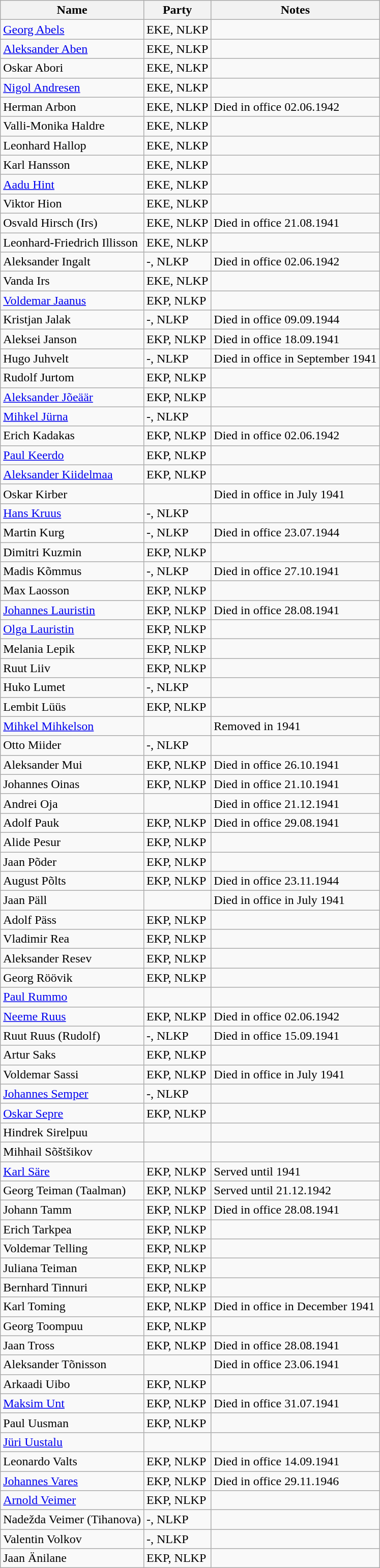<table class="wikitable">
<tr>
<th>Name</th>
<th>Party</th>
<th>Notes</th>
</tr>
<tr>
<td><a href='#'>Georg Abels</a></td>
<td>EKE, NLKP</td>
<td></td>
</tr>
<tr>
<td><a href='#'>Aleksander Aben</a></td>
<td>EKE, NLKP</td>
<td></td>
</tr>
<tr>
<td>Oskar Abori</td>
<td>EKE, NLKP</td>
<td></td>
</tr>
<tr>
<td><a href='#'>Nigol Andresen</a></td>
<td>EKE, NLKP</td>
<td></td>
</tr>
<tr>
<td>Herman Arbon</td>
<td>EKE, NLKP</td>
<td>Died in office 02.06.1942</td>
</tr>
<tr>
<td>Valli-Monika Haldre</td>
<td>EKE, NLKP</td>
<td></td>
</tr>
<tr>
<td>Leonhard Hallop</td>
<td>EKE, NLKP</td>
<td></td>
</tr>
<tr>
<td>Karl Hansson</td>
<td>EKE, NLKP</td>
<td></td>
</tr>
<tr>
<td><a href='#'>Aadu Hint</a></td>
<td>EKE, NLKP</td>
<td></td>
</tr>
<tr>
<td>Viktor Hion</td>
<td>EKE, NLKP</td>
<td></td>
</tr>
<tr>
<td>Osvald Hirsch (Irs)</td>
<td>EKE, NLKP</td>
<td>Died in office 21.08.1941</td>
</tr>
<tr>
<td>Leonhard-Friedrich Illisson</td>
<td>EKE, NLKP</td>
<td></td>
</tr>
<tr>
<td>Aleksander Ingalt</td>
<td>-, NLKP</td>
<td>Died in office 02.06.1942</td>
</tr>
<tr>
<td>Vanda Irs</td>
<td>EKE, NLKP</td>
<td></td>
</tr>
<tr>
<td><a href='#'>Voldemar Jaanus</a></td>
<td>EKP, NLKP</td>
<td></td>
</tr>
<tr>
<td>Kristjan Jalak</td>
<td>-, NLKP</td>
<td>Died in office 09.09.1944</td>
</tr>
<tr>
<td>Aleksei Janson</td>
<td>EKP, NLKP</td>
<td>Died in office 18.09.1941</td>
</tr>
<tr>
<td>Hugo Juhvelt</td>
<td>-, NLKP</td>
<td>Died in office in September 1941</td>
</tr>
<tr>
<td>Rudolf Jurtom</td>
<td>EKP, NLKP</td>
<td></td>
</tr>
<tr>
<td><a href='#'>Aleksander Jõeäär</a></td>
<td>EKP, NLKP</td>
<td></td>
</tr>
<tr>
<td><a href='#'>Mihkel Jürna</a></td>
<td>-, NLKP</td>
<td></td>
</tr>
<tr>
<td>Erich Kadakas</td>
<td>EKP, NLKP</td>
<td>Died in office 02.06.1942</td>
</tr>
<tr>
<td><a href='#'>Paul Keerdo</a></td>
<td>EKP, NLKP</td>
<td></td>
</tr>
<tr>
<td><a href='#'>Aleksander Kiidelmaa</a></td>
<td>EKP, NLKP</td>
<td></td>
</tr>
<tr>
<td>Oskar Kirber</td>
<td></td>
<td>Died in office in July 1941</td>
</tr>
<tr>
<td><a href='#'>Hans Kruus</a></td>
<td>-, NLKP</td>
<td></td>
</tr>
<tr>
<td>Martin Kurg</td>
<td>-, NLKP</td>
<td>Died in office 23.07.1944</td>
</tr>
<tr>
<td Dimitri Kuzmin (politician)>Dimitri Kuzmin</td>
<td>EKP, NLKP</td>
<td></td>
</tr>
<tr>
<td>Madis Kõmmus</td>
<td>-, NLKP</td>
<td>Died in office 27.10.1941</td>
</tr>
<tr>
<td>Max Laosson</td>
<td>EKP, NLKP</td>
<td></td>
</tr>
<tr>
<td><a href='#'>Johannes Lauristin</a></td>
<td>EKP, NLKP</td>
<td>Died in office 28.08.1941</td>
</tr>
<tr>
<td><a href='#'>Olga Lauristin</a></td>
<td>EKP, NLKP</td>
<td></td>
</tr>
<tr>
<td>Melania Lepik</td>
<td>EKP, NLKP</td>
<td></td>
</tr>
<tr>
<td>Ruut Liiv</td>
<td>EKP, NLKP</td>
<td></td>
</tr>
<tr>
<td>Huko Lumet</td>
<td>-, NLKP</td>
<td></td>
</tr>
<tr>
<td>Lembit Lüüs</td>
<td>EKP, NLKP</td>
<td></td>
</tr>
<tr>
<td><a href='#'>Mihkel Mihkelson</a></td>
<td></td>
<td>Removed in 1941</td>
</tr>
<tr>
<td>Otto Miider</td>
<td>-, NLKP</td>
<td></td>
</tr>
<tr>
<td>Aleksander Mui</td>
<td>EKP, NLKP</td>
<td>Died in office 26.10.1941</td>
</tr>
<tr>
<td>Johannes Oinas</td>
<td>EKP, NLKP</td>
<td>Died in office 21.10.1941</td>
</tr>
<tr>
<td>Andrei Oja</td>
<td></td>
<td>Died in office 21.12.1941</td>
</tr>
<tr>
<td>Adolf Pauk</td>
<td>EKP, NLKP</td>
<td>Died in office 29.08.1941</td>
</tr>
<tr>
<td>Alide Pesur</td>
<td>EKP, NLKP</td>
<td></td>
</tr>
<tr>
<td>Jaan Põder</td>
<td>EKP, NLKP</td>
<td></td>
</tr>
<tr>
<td>August Põlts</td>
<td>EKP, NLKP</td>
<td>Died in office 23.11.1944</td>
</tr>
<tr>
<td>Jaan Päll</td>
<td></td>
<td>Died in office in July 1941</td>
</tr>
<tr>
<td>Adolf Päss</td>
<td>EKP, NLKP</td>
<td></td>
</tr>
<tr>
<td>Vladimir Rea</td>
<td>EKP, NLKP</td>
<td></td>
</tr>
<tr>
<td>Aleksander Resev</td>
<td>EKP, NLKP</td>
<td></td>
</tr>
<tr>
<td>Georg Röövik</td>
<td>EKP, NLKP</td>
<td></td>
</tr>
<tr>
<td><a href='#'>Paul Rummo</a></td>
<td></td>
<td></td>
</tr>
<tr>
<td><a href='#'>Neeme Ruus</a></td>
<td>EKP, NLKP</td>
<td>Died in office 02.06.1942</td>
</tr>
<tr>
<td>Ruut Ruus (Rudolf)</td>
<td>-, NLKP</td>
<td>Died in office 15.09.1941</td>
</tr>
<tr>
<td>Artur Saks</td>
<td>EKP, NLKP</td>
<td></td>
</tr>
<tr>
<td>Voldemar Sassi</td>
<td>EKP, NLKP</td>
<td>Died in office in July 1941</td>
</tr>
<tr>
<td><a href='#'>Johannes Semper</a></td>
<td>-, NLKP</td>
<td></td>
</tr>
<tr>
<td><a href='#'>Oskar Sepre</a></td>
<td>EKP, NLKP</td>
<td></td>
</tr>
<tr>
<td>Hindrek Sirelpuu</td>
<td></td>
<td></td>
</tr>
<tr>
<td>Mihhail Sõštšikov</td>
<td></td>
<td></td>
</tr>
<tr>
<td><a href='#'>Karl Säre</a></td>
<td>EKP, NLKP</td>
<td>Served until 1941</td>
</tr>
<tr>
<td>Georg Teiman (Taalman)</td>
<td>EKP, NLKP</td>
<td>Served until 21.12.1942</td>
</tr>
<tr>
<td>Johann Tamm</td>
<td>EKP, NLKP</td>
<td>Died in office 28.08.1941</td>
</tr>
<tr>
<td>Erich Tarkpea</td>
<td>EKP, NLKP</td>
<td></td>
</tr>
<tr>
<td>Voldemar Telling</td>
<td>EKP, NLKP</td>
<td></td>
</tr>
<tr>
<td>Juliana Teiman</td>
<td>EKP, NLKP</td>
<td></td>
</tr>
<tr>
<td>Bernhard Tinnuri</td>
<td>EKP, NLKP</td>
<td></td>
</tr>
<tr>
<td>Karl Toming</td>
<td>EKP, NLKP</td>
<td>Died in office in December 1941</td>
</tr>
<tr>
<td>Georg Toompuu</td>
<td>EKP, NLKP</td>
<td></td>
</tr>
<tr>
<td>Jaan Tross</td>
<td>EKP, NLKP</td>
<td>Died in office 28.08.1941</td>
</tr>
<tr>
<td>Aleksander Tõnisson</td>
<td></td>
<td>Died in office 23.06.1941</td>
</tr>
<tr>
<td>Arkaadi Uibo</td>
<td>EKP, NLKP</td>
<td></td>
</tr>
<tr>
<td><a href='#'>Maksim Unt</a></td>
<td>EKP, NLKP</td>
<td>Died in office 31.07.1941</td>
</tr>
<tr>
<td>Paul Uusman</td>
<td>EKP, NLKP</td>
<td></td>
</tr>
<tr>
<td><a href='#'>Jüri Uustalu</a></td>
<td></td>
<td></td>
</tr>
<tr>
<td>Leonardo Valts</td>
<td>EKP, NLKP</td>
<td>Died in office 14.09.1941</td>
</tr>
<tr>
<td><a href='#'>Johannes Vares</a></td>
<td>EKP, NLKP</td>
<td>Died in office 29.11.1946</td>
</tr>
<tr>
<td><a href='#'>Arnold Veimer</a></td>
<td>EKP, NLKP</td>
<td></td>
</tr>
<tr>
<td>Nadežda Veimer (Tihanova)</td>
<td>-, NLKP</td>
<td></td>
</tr>
<tr>
<td>Valentin Volkov</td>
<td>-, NLKP</td>
<td></td>
</tr>
<tr>
<td>Jaan Änilane</td>
<td>EKP, NLKP</td>
<td></td>
</tr>
</table>
